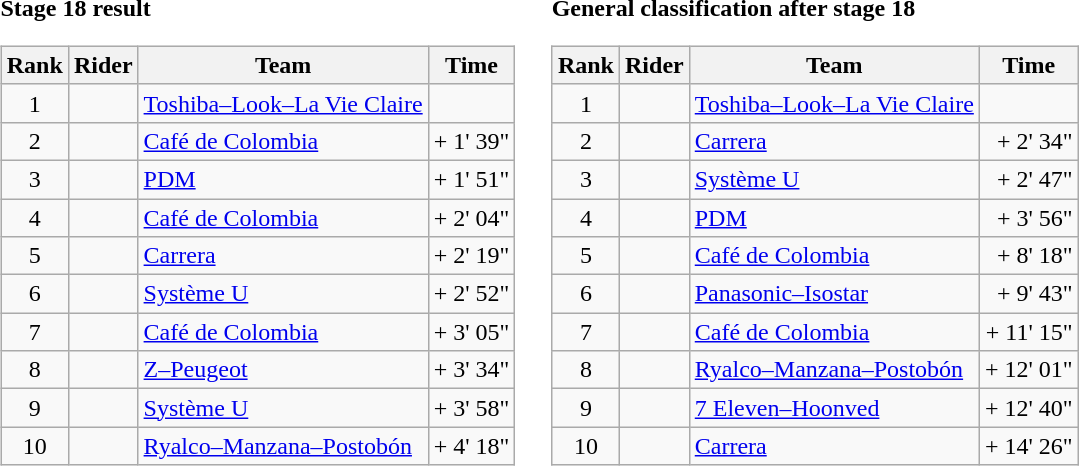<table>
<tr>
<td><strong>Stage 18 result</strong><br><table class="wikitable">
<tr>
<th scope="col">Rank</th>
<th scope="col">Rider</th>
<th scope="col">Team</th>
<th scope="col">Time</th>
</tr>
<tr>
<td style="text-align:center;">1</td>
<td> </td>
<td><a href='#'>Toshiba–Look–La Vie Claire</a></td>
<td style="text-align:right;"></td>
</tr>
<tr>
<td style="text-align:center;">2</td>
<td></td>
<td><a href='#'>Café de Colombia</a></td>
<td style="text-align:right;">+ 1' 39"</td>
</tr>
<tr>
<td style="text-align:center;">3</td>
<td></td>
<td><a href='#'>PDM</a></td>
<td style="text-align:right;">+ 1' 51"</td>
</tr>
<tr>
<td style="text-align:center;">4</td>
<td></td>
<td><a href='#'>Café de Colombia</a></td>
<td style="text-align:right;">+ 2' 04"</td>
</tr>
<tr>
<td style="text-align:center;">5</td>
<td></td>
<td><a href='#'>Carrera</a></td>
<td style="text-align:right;">+ 2' 19"</td>
</tr>
<tr>
<td style="text-align:center;">6</td>
<td></td>
<td><a href='#'>Système U</a></td>
<td style="text-align:right;">+ 2' 52"</td>
</tr>
<tr>
<td style="text-align:center;">7</td>
<td></td>
<td><a href='#'>Café de Colombia</a></td>
<td style="text-align:right;">+ 3' 05"</td>
</tr>
<tr>
<td style="text-align:center;">8</td>
<td></td>
<td><a href='#'>Z–Peugeot</a></td>
<td style="text-align:right;">+ 3' 34"</td>
</tr>
<tr>
<td style="text-align:center;">9</td>
<td></td>
<td><a href='#'>Système U</a></td>
<td style="text-align:right;">+ 3' 58"</td>
</tr>
<tr>
<td style="text-align:center;">10</td>
<td></td>
<td><a href='#'>Ryalco–Manzana–Postobón</a></td>
<td style="text-align:right;">+ 4' 18"</td>
</tr>
</table>
</td>
<td></td>
<td><strong>General classification after stage 18</strong><br><table class="wikitable">
<tr>
<th scope="col">Rank</th>
<th scope="col">Rider</th>
<th scope="col">Team</th>
<th scope="col">Time</th>
</tr>
<tr>
<td style="text-align:center;">1</td>
<td> </td>
<td><a href='#'>Toshiba–Look–La Vie Claire</a></td>
<td style="text-align:right;"></td>
</tr>
<tr>
<td style="text-align:center;">2</td>
<td></td>
<td><a href='#'>Carrera</a></td>
<td style="text-align:right;">+ 2' 34"</td>
</tr>
<tr>
<td style="text-align:center;">3</td>
<td></td>
<td><a href='#'>Système U</a></td>
<td style="text-align:right;">+ 2' 47"</td>
</tr>
<tr>
<td style="text-align:center;">4</td>
<td></td>
<td><a href='#'>PDM</a></td>
<td style="text-align:right;">+ 3' 56"</td>
</tr>
<tr>
<td style="text-align:center;">5</td>
<td></td>
<td><a href='#'>Café de Colombia</a></td>
<td style="text-align:right;">+ 8' 18"</td>
</tr>
<tr>
<td style="text-align:center;">6</td>
<td></td>
<td><a href='#'>Panasonic–Isostar</a></td>
<td style="text-align:right;">+ 9' 43"</td>
</tr>
<tr>
<td style="text-align:center;">7</td>
<td></td>
<td><a href='#'>Café de Colombia</a></td>
<td style="text-align:right;">+ 11' 15"</td>
</tr>
<tr>
<td style="text-align:center;">8</td>
<td></td>
<td><a href='#'>Ryalco–Manzana–Postobón</a></td>
<td style="text-align:right;">+ 12' 01"</td>
</tr>
<tr>
<td style="text-align:center;">9</td>
<td></td>
<td><a href='#'>7 Eleven–Hoonved</a></td>
<td style="text-align:right;">+ 12' 40"</td>
</tr>
<tr>
<td style="text-align:center;">10</td>
<td></td>
<td><a href='#'>Carrera</a></td>
<td style="text-align:right;">+ 14' 26"</td>
</tr>
</table>
</td>
</tr>
</table>
